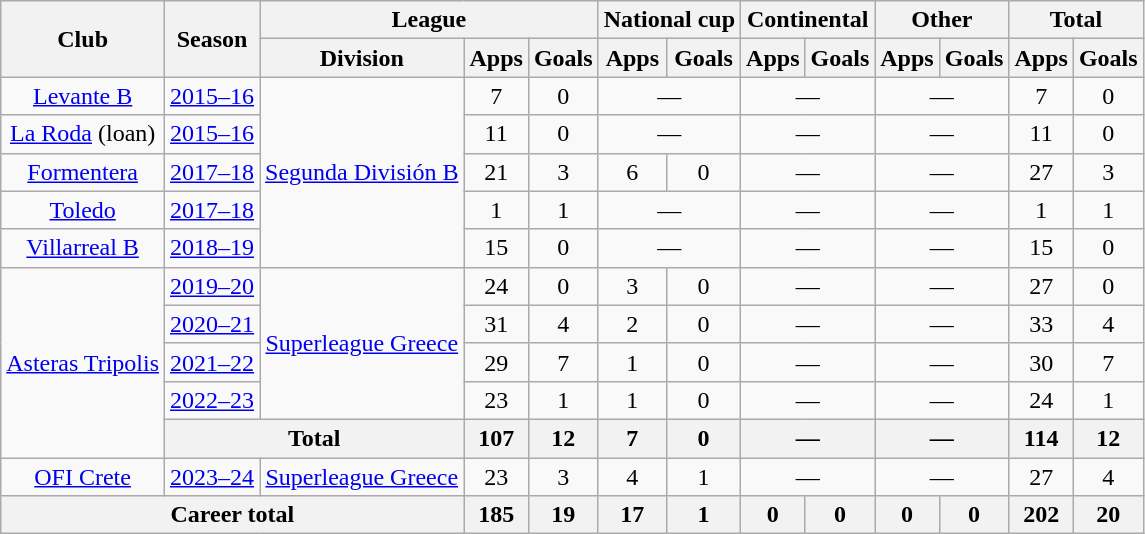<table class="wikitable" style="text-align:center">
<tr>
<th rowspan="2">Club</th>
<th rowspan="2">Season</th>
<th colspan="3">League</th>
<th colspan="2">National cup</th>
<th colspan="2">Continental</th>
<th colspan="2">Other</th>
<th colspan="2">Total</th>
</tr>
<tr>
<th>Division</th>
<th>Apps</th>
<th>Goals</th>
<th>Apps</th>
<th>Goals</th>
<th>Apps</th>
<th>Goals</th>
<th>Apps</th>
<th>Goals</th>
<th>Apps</th>
<th>Goals</th>
</tr>
<tr>
<td><a href='#'>Levante B</a></td>
<td><a href='#'>2015–16</a></td>
<td rowspan="5"><a href='#'>Segunda División B</a></td>
<td>7</td>
<td>0</td>
<td colspan="2">—</td>
<td colspan="2">—</td>
<td colspan="2">—</td>
<td>7</td>
<td>0</td>
</tr>
<tr>
<td><a href='#'>La Roda</a> (loan)</td>
<td><a href='#'>2015–16</a></td>
<td>11</td>
<td>0</td>
<td colspan="2">—</td>
<td colspan="2">—</td>
<td colspan="2">—</td>
<td>11</td>
<td>0</td>
</tr>
<tr>
<td><a href='#'>Formentera</a></td>
<td><a href='#'>2017–18</a></td>
<td>21</td>
<td>3</td>
<td>6</td>
<td>0</td>
<td colspan="2">—</td>
<td colspan="2">—</td>
<td>27</td>
<td>3</td>
</tr>
<tr>
<td><a href='#'>Toledo</a></td>
<td><a href='#'>2017–18</a></td>
<td>1</td>
<td>1</td>
<td colspan="2">—</td>
<td colspan="2">—</td>
<td colspan="2">—</td>
<td>1</td>
<td>1</td>
</tr>
<tr>
<td><a href='#'>Villarreal B</a></td>
<td><a href='#'>2018–19</a></td>
<td>15</td>
<td>0</td>
<td colspan="2">—</td>
<td colspan="2">—</td>
<td colspan="2">—</td>
<td>15</td>
<td>0</td>
</tr>
<tr>
<td rowspan="5"><a href='#'>Asteras Tripolis</a></td>
<td><a href='#'>2019–20</a></td>
<td rowspan="4"><a href='#'>Superleague Greece</a></td>
<td>24</td>
<td>0</td>
<td>3</td>
<td>0</td>
<td colspan="2">—</td>
<td colspan="2">—</td>
<td>27</td>
<td>0</td>
</tr>
<tr>
<td><a href='#'>2020–21</a></td>
<td>31</td>
<td>4</td>
<td>2</td>
<td>0</td>
<td colspan="2">—</td>
<td colspan="2">—</td>
<td>33</td>
<td>4</td>
</tr>
<tr>
<td><a href='#'>2021–22</a></td>
<td>29</td>
<td>7</td>
<td>1</td>
<td>0</td>
<td colspan="2">—</td>
<td colspan="2">—</td>
<td>30</td>
<td>7</td>
</tr>
<tr>
<td><a href='#'>2022–23</a></td>
<td>23</td>
<td>1</td>
<td>1</td>
<td>0</td>
<td colspan="2">—</td>
<td colspan="2">—</td>
<td>24</td>
<td>1</td>
</tr>
<tr>
<th colspan="2">Total</th>
<th>107</th>
<th>12</th>
<th>7</th>
<th>0</th>
<th colspan="2">—</th>
<th colspan="2">—</th>
<th>114</th>
<th>12</th>
</tr>
<tr>
<td><a href='#'>OFI Crete</a></td>
<td><a href='#'>2023–24</a></td>
<td><a href='#'>Superleague Greece</a></td>
<td>23</td>
<td>3</td>
<td>4</td>
<td>1</td>
<td colspan="2">—</td>
<td colspan="2">—</td>
<td>27</td>
<td>4</td>
</tr>
<tr>
<th colspan="3">Career total</th>
<th>185</th>
<th>19</th>
<th>17</th>
<th>1</th>
<th>0</th>
<th>0</th>
<th>0</th>
<th>0</th>
<th>202</th>
<th>20</th>
</tr>
</table>
